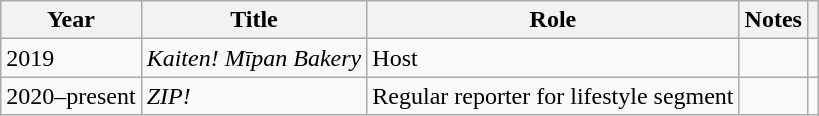<table class="wikitable">
<tr>
<th>Year</th>
<th>Title</th>
<th>Role</th>
<th>Notes</th>
<th></th>
</tr>
<tr>
<td>2019</td>
<td><em>Kaiten! Mīpan Bakery</em></td>
<td>Host</td>
<td></td>
<td></td>
</tr>
<tr>
<td>2020–present</td>
<td><em>ZIP!</em></td>
<td>Regular reporter for lifestyle segment</td>
<td></td>
<td></td>
</tr>
</table>
